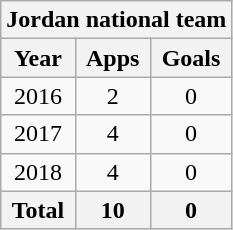<table class="wikitable" style="text-align:center">
<tr>
<th colspan=3>Jordan national team</th>
</tr>
<tr>
<th>Year</th>
<th>Apps</th>
<th>Goals</th>
</tr>
<tr>
<td>2016</td>
<td>2</td>
<td>0</td>
</tr>
<tr>
<td>2017</td>
<td>4</td>
<td>0</td>
</tr>
<tr>
<td>2018</td>
<td>4</td>
<td>0</td>
</tr>
<tr>
<th>Total</th>
<th>10</th>
<th>0</th>
</tr>
</table>
